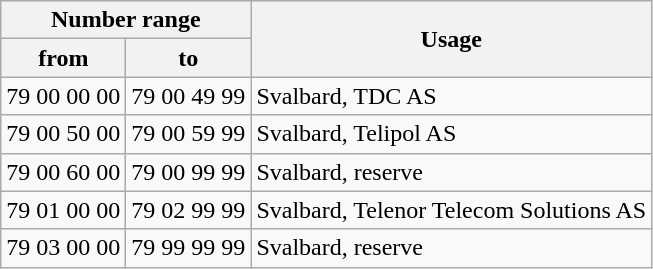<table class="wikitable" border=1>
<tr>
<th colspan="2">Number range</th>
<th rowspan="2">Usage</th>
</tr>
<tr>
<th>from</th>
<th>to</th>
</tr>
<tr>
<td>79 00 00 00</td>
<td>79 00 49 99</td>
<td>Svalbard, TDC AS</td>
</tr>
<tr>
<td>79 00 50 00</td>
<td>79 00 59 99</td>
<td>Svalbard, Telipol AS</td>
</tr>
<tr>
<td>79 00 60 00</td>
<td>79 00 99 99</td>
<td>Svalbard, reserve</td>
</tr>
<tr>
<td>79 01 00 00</td>
<td>79 02 99 99</td>
<td>Svalbard, Telenor Telecom Solutions AS</td>
</tr>
<tr>
<td>79 03 00 00</td>
<td>79 99 99 99</td>
<td>Svalbard, reserve</td>
</tr>
</table>
